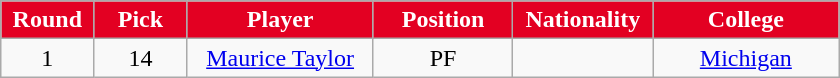<table class="wikitable sortable sortable">
<tr>
<th style="background:#E30022; color:white" width="10%">Round</th>
<th style="background:#E30022; color:white" width="10%">Pick</th>
<th style="background:#E30022; color:white" width="20%">Player</th>
<th style="background:#E30022; color:white" width="15%">Position</th>
<th style="background:#E30022; color:white" width="15%">Nationality</th>
<th style="background:#E30022; color:white" width="20%">College</th>
</tr>
<tr style="text-align: center">
<td>1</td>
<td>14</td>
<td><a href='#'>Maurice Taylor</a></td>
<td>PF</td>
<td></td>
<td><a href='#'>Michigan</a></td>
</tr>
</table>
